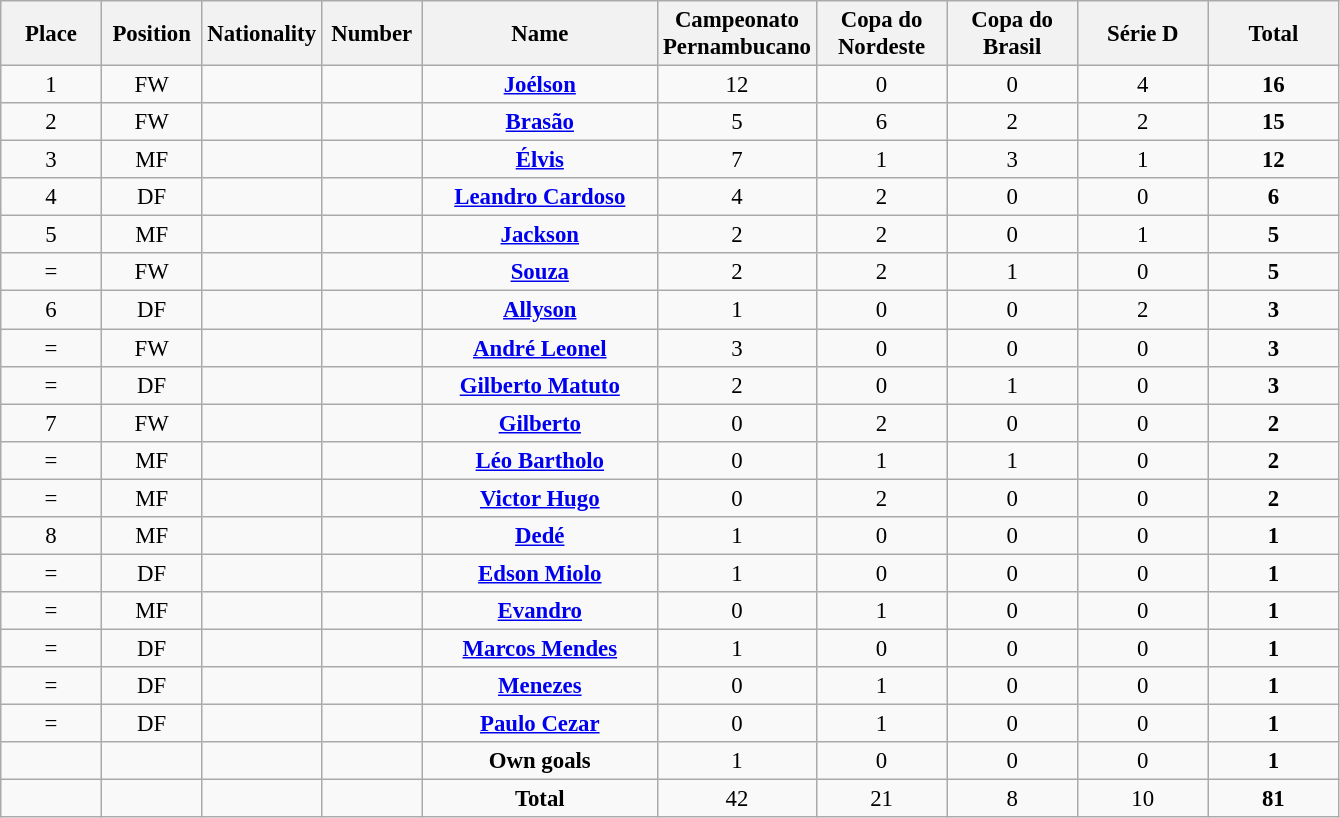<table class="wikitable" style="font-size: 95%; text-align: center;">
<tr>
<th width=60>Place</th>
<th width=60>Position</th>
<th width=60>Nationality</th>
<th width=60>Number</th>
<th width=150>Name</th>
<th width=80>Campeonato Pernambucano</th>
<th width=80>Copa do Nordeste</th>
<th width=80>Copa do Brasil</th>
<th width=80>Série D</th>
<th width=80>Total</th>
</tr>
<tr>
<td>1</td>
<td>FW</td>
<td></td>
<td></td>
<td><strong><a href='#'>Joélson</a></strong></td>
<td>12</td>
<td>0</td>
<td>0</td>
<td>4</td>
<td><strong>16</strong></td>
</tr>
<tr>
<td>2</td>
<td>FW</td>
<td></td>
<td></td>
<td><strong><a href='#'>Brasão</a></strong></td>
<td>5</td>
<td>6</td>
<td>2</td>
<td>2</td>
<td><strong>15</strong></td>
</tr>
<tr>
<td>3</td>
<td>MF</td>
<td></td>
<td></td>
<td><strong><a href='#'>Élvis</a></strong></td>
<td>7</td>
<td>1</td>
<td>3</td>
<td>1</td>
<td><strong>12</strong></td>
</tr>
<tr>
<td>4</td>
<td>DF</td>
<td></td>
<td></td>
<td><strong><a href='#'>Leandro Cardoso</a></strong></td>
<td>4</td>
<td>2</td>
<td>0</td>
<td>0</td>
<td><strong>6</strong></td>
</tr>
<tr>
<td>5</td>
<td>MF</td>
<td></td>
<td></td>
<td><strong><a href='#'>Jackson</a></strong></td>
<td>2</td>
<td>2</td>
<td>0</td>
<td>1</td>
<td><strong>5</strong></td>
</tr>
<tr>
<td>=</td>
<td>FW</td>
<td></td>
<td></td>
<td><strong><a href='#'>Souza</a></strong></td>
<td>2</td>
<td>2</td>
<td>1</td>
<td>0</td>
<td><strong>5</strong></td>
</tr>
<tr>
<td>6</td>
<td>DF</td>
<td></td>
<td></td>
<td><strong><a href='#'>Allyson</a></strong></td>
<td>1</td>
<td>0</td>
<td>0</td>
<td>2</td>
<td><strong>3</strong></td>
</tr>
<tr>
<td>=</td>
<td>FW</td>
<td></td>
<td></td>
<td><strong><a href='#'>André Leonel</a></strong></td>
<td>3</td>
<td>0</td>
<td>0</td>
<td>0</td>
<td><strong>3</strong></td>
</tr>
<tr>
<td>=</td>
<td>DF</td>
<td></td>
<td></td>
<td><strong><a href='#'>Gilberto Matuto</a></strong></td>
<td>2</td>
<td>0</td>
<td>1</td>
<td>0</td>
<td><strong>3</strong></td>
</tr>
<tr>
<td>7</td>
<td>FW</td>
<td></td>
<td></td>
<td><strong><a href='#'>Gilberto</a></strong></td>
<td>0</td>
<td>2</td>
<td>0</td>
<td>0</td>
<td><strong>2</strong></td>
</tr>
<tr>
<td>=</td>
<td>MF</td>
<td></td>
<td></td>
<td><strong><a href='#'>Léo Bartholo</a></strong></td>
<td>0</td>
<td>1</td>
<td>1</td>
<td>0</td>
<td><strong>2</strong></td>
</tr>
<tr>
<td>=</td>
<td>MF</td>
<td></td>
<td></td>
<td><strong><a href='#'>Victor Hugo</a></strong></td>
<td>0</td>
<td>2</td>
<td>0</td>
<td>0</td>
<td><strong>2</strong></td>
</tr>
<tr>
<td>8</td>
<td>MF</td>
<td></td>
<td></td>
<td><strong><a href='#'>Dedé</a></strong></td>
<td>1</td>
<td>0</td>
<td>0</td>
<td>0</td>
<td><strong>1</strong></td>
</tr>
<tr>
<td>=</td>
<td>DF</td>
<td></td>
<td></td>
<td><strong><a href='#'>Edson Miolo</a></strong></td>
<td>1</td>
<td>0</td>
<td>0</td>
<td>0</td>
<td><strong>1</strong></td>
</tr>
<tr>
<td>=</td>
<td>MF</td>
<td></td>
<td></td>
<td><strong><a href='#'>Evandro</a></strong></td>
<td>0</td>
<td>1</td>
<td>0</td>
<td>0</td>
<td><strong>1</strong></td>
</tr>
<tr>
<td>=</td>
<td>DF</td>
<td></td>
<td></td>
<td><strong><a href='#'>Marcos Mendes</a></strong></td>
<td>1</td>
<td>0</td>
<td>0</td>
<td>0</td>
<td><strong>1</strong></td>
</tr>
<tr>
<td>=</td>
<td>DF</td>
<td></td>
<td></td>
<td><strong><a href='#'>Menezes</a></strong></td>
<td>0</td>
<td>1</td>
<td>0</td>
<td>0</td>
<td><strong>1</strong></td>
</tr>
<tr>
<td>=</td>
<td>DF</td>
<td></td>
<td></td>
<td><strong><a href='#'>Paulo Cezar</a></strong></td>
<td>0</td>
<td>1</td>
<td>0</td>
<td>0</td>
<td><strong>1</strong></td>
</tr>
<tr>
<td></td>
<td></td>
<td></td>
<td></td>
<td><strong>Own goals</strong></td>
<td>1</td>
<td>0</td>
<td>0</td>
<td>0</td>
<td><strong>1</strong></td>
</tr>
<tr>
<td></td>
<td></td>
<td></td>
<td></td>
<td><strong>Total</strong></td>
<td>42</td>
<td>21</td>
<td>8</td>
<td>10</td>
<td><strong>81</strong></td>
</tr>
</table>
